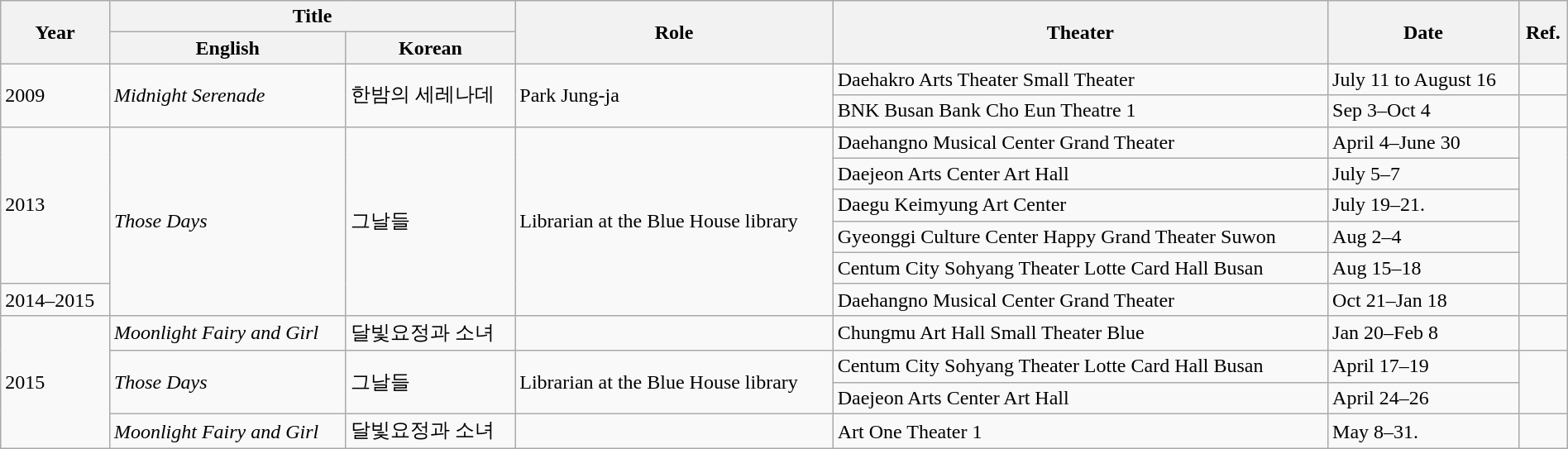<table class="wikitable sortable" style="clear:none; font-size:100%; padding:0 auto; width:100%; margin:auto">
<tr>
<th scope="col" rowspan="2">Year</th>
<th scope="col" colspan="2">Title</th>
<th scope="col" rowspan="2">Role</th>
<th scope="col" rowspan="2">Theater</th>
<th scope="col" rowspan="2">Date</th>
<th rowspan="2">Ref.</th>
</tr>
<tr>
<th>English</th>
<th>Korean</th>
</tr>
<tr>
<td rowspan="2">2009</td>
<td rowspan="2"><em>Midnight Serenade</em></td>
<td rowspan="2">한밤의 세레나데</td>
<td rowspan="2">Park Jung-ja</td>
<td>Daehakro Arts Theater Small Theater</td>
<td>July 11 to August 16</td>
<td></td>
</tr>
<tr>
<td>BNK Busan Bank Cho Eun Theatre 1</td>
<td>Sep 3–Oct 4</td>
<td></td>
</tr>
<tr>
<td rowspan="5">2013</td>
<td rowspan="6"><em>Those Days</em></td>
<td rowspan="6">그날들</td>
<td rowspan="6">Librarian at the Blue House library</td>
<td>Daehangno Musical Center Grand Theater</td>
<td>April 4–June 30</td>
<td rowspan="5"></td>
</tr>
<tr>
<td>Daejeon Arts Center Art Hall</td>
<td>July 5–7</td>
</tr>
<tr>
<td>Daegu Keimyung Art Center</td>
<td>July 19–21.</td>
</tr>
<tr>
<td>Gyeonggi Culture Center Happy Grand Theater Suwon</td>
<td>Aug 2–4</td>
</tr>
<tr>
<td>Centum City Sohyang Theater Lotte Card Hall Busan</td>
<td>Aug 15–18</td>
</tr>
<tr>
<td>2014–2015</td>
<td>Daehangno Musical Center Grand Theater</td>
<td>Oct 21–Jan 18</td>
<td></td>
</tr>
<tr>
<td rowspan="4">2015</td>
<td><em>Moonlight Fairy and Girl</em></td>
<td>달빛요정과 소녀</td>
<td></td>
<td>Chungmu Art Hall Small Theater Blue</td>
<td>Jan 20–Feb 8</td>
<td></td>
</tr>
<tr>
<td rowspan="2"><em>Those Days</em></td>
<td rowspan="2">그날들</td>
<td rowspan="2">Librarian at the Blue House library</td>
<td>Centum City Sohyang Theater Lotte Card Hall Busan</td>
<td>April 17–19</td>
<td rowspan="2"></td>
</tr>
<tr>
<td>Daejeon Arts Center Art Hall</td>
<td>April 24–26</td>
</tr>
<tr>
<td><em>Moonlight Fairy and Girl</em></td>
<td>달빛요정과 소녀</td>
<td></td>
<td>Art One Theater 1</td>
<td>May 8–31.</td>
<td></td>
</tr>
</table>
